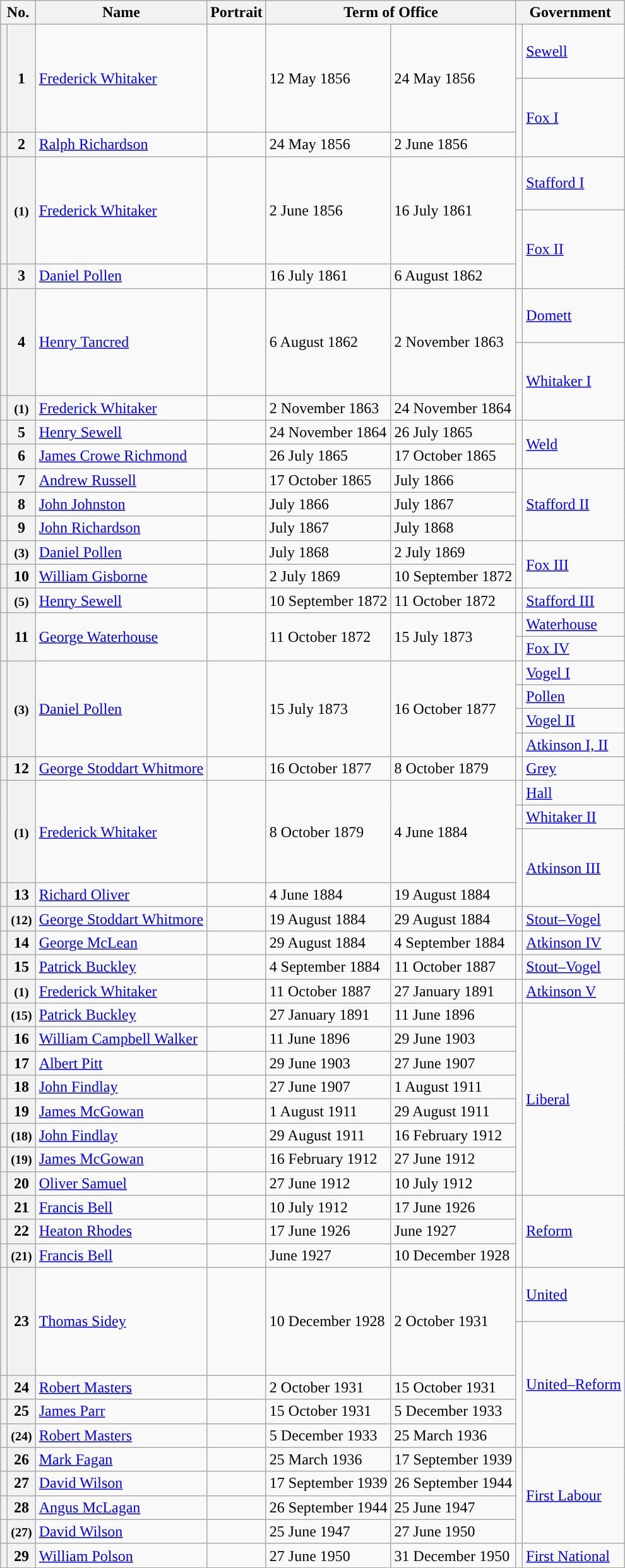<table class="wikitable">
<tr>
<th colspan=2>No.</th>
<th>Name</th>
<th>Portrait</th>
<th colspan=2>Term of Office</th>
<th colspan=2>Government</th>
</tr>
<tr>
<th height=50 style="border-bottom:solid 0 grey; background:"></th>
<th rowspan=2>1</th>
<td rowspan=2><a href='#'>Frederick Whitaker</a></td>
<td rowspan=2></td>
<td rowspan=2>12 May 1856</td>
<td rowspan=2>24 May 1856</td>
<td style="background:"></td>
<td><a href='#'>Sewell</a></td>
</tr>
<tr>
<th height=50 style="border-top:solid 0 grey; background:"></th>
<td rowspan=2 style="border-bottom:solid 0 grey; background:"></td>
<td rowspan=2><a href='#'>Fox I</a></td>
</tr>
<tr>
<th style="background:"></th>
<th>2</th>
<td><a href='#'>Ralph Richardson</a></td>
<td></td>
<td>24 May 1856</td>
<td>2 June 1856</td>
</tr>
<tr>
<th height=50 style="border-bottom:solid 0 grey; background:"></th>
<th rowspan=2><small>(1)</small></th>
<td rowspan=2><a href='#'>Frederick Whitaker</a></td>
<td rowspan=2></td>
<td rowspan=2>2 June 1856</td>
<td rowspan=2>16 July 1861</td>
<td style="background:"></td>
<td><a href='#'>Stafford I</a></td>
</tr>
<tr>
<th height=50 style="border-top:solid 0 grey; background:"></th>
<td rowspan=2 style="border-bottom:solid 0 grey; background:"></td>
<td rowspan=2><a href='#'>Fox II</a></td>
</tr>
<tr>
<th style="background:"></th>
<th>3</th>
<td><a href='#'>Daniel Pollen</a></td>
<td></td>
<td>16 July 1861</td>
<td>6 August 1862</td>
</tr>
<tr>
<th height=50 style="border-bottom:solid 0 grey; background:"></th>
<th rowspan=2>4</th>
<td rowspan=2><a href='#'>Henry Tancred</a></td>
<td rowspan=2></td>
<td rowspan=2>6 August 1862</td>
<td rowspan=2>2 November 1863</td>
<td style="background:"></td>
<td><a href='#'>Domett</a></td>
</tr>
<tr>
<th height=50 style="border-top:solid 0 grey; background:"></th>
<td rowspan=2 style="border-bottom:solid 0 grey; background:"></td>
<td rowspan=2><a href='#'>Whitaker I</a></td>
</tr>
<tr>
<th style="background:"></th>
<th><small>(1)</small></th>
<td><a href='#'>Frederick Whitaker</a></td>
<td></td>
<td>2 November 1863</td>
<td>24 November 1864</td>
</tr>
<tr>
<th style="background:"></th>
<th>5</th>
<td><a href='#'>Henry Sewell</a></td>
<td></td>
<td>24 November 1864</td>
<td>26 July 1865</td>
<td rowspan=2 style="background:"></td>
<td rowspan=2><a href='#'>Weld</a></td>
</tr>
<tr>
<th style="background:"></th>
<th>6</th>
<td><a href='#'>James Crowe Richmond</a></td>
<td></td>
<td>26 July 1865</td>
<td>17 October 1865</td>
</tr>
<tr>
<th style="background:"></th>
<th>7</th>
<td><a href='#'>Andrew Russell</a></td>
<td></td>
<td>17 October 1865</td>
<td>July 1866</td>
<td rowspan=4 style="background:"></td>
<td rowspan=4><a href='#'>Stafford II</a></td>
</tr>
<tr>
<th style="background:"></th>
<th>8</th>
<td><a href='#'>John Johnston</a></td>
<td></td>
<td>July 1866</td>
<td>July 1867</td>
</tr>
<tr>
<th style="background:"></th>
<th>9</th>
<td><a href='#'>John Richardson</a></td>
<td></td>
<td>July 1867</td>
<td>July 1868</td>
</tr>
<tr>
<th rowspan=2 style="background:"></th>
<th rowspan=2><small>(3)</small></th>
<td rowspan=2><a href='#'>Daniel Pollen</a></td>
<td rowspan=2></td>
<td rowspan=2>July 1868</td>
<td rowspan=2>2 July 1869</td>
</tr>
<tr>
<td rowspan=2 style="background:"></td>
<td rowspan=2><a href='#'>Fox III</a></td>
</tr>
<tr>
<th style="background:"></th>
<th>10</th>
<td><a href='#'>William Gisborne</a></td>
<td></td>
<td>2 July 1869</td>
<td>10 September 1872</td>
</tr>
<tr>
<th style="background:"></th>
<th><small>(5)</small></th>
<td><a href='#'>Henry Sewell</a></td>
<td></td>
<td>10 September 1872</td>
<td>11 October 1872</td>
<td style="background:"></td>
<td><a href='#'>Stafford III</a></td>
</tr>
<tr>
<th rowspan=3 style="background:"></th>
<th rowspan=3>11</th>
<td rowspan=3><a href='#'>George Waterhouse</a></td>
<td rowspan=3></td>
<td rowspan=3>11 October 1872</td>
<td rowspan=3>15 July 1873</td>
<td style="background:"></td>
<td><a href='#'>Waterhouse</a></td>
</tr>
<tr>
<td style="background:"></td>
<td><a href='#'>Fox IV</a></td>
</tr>
<tr>
<td rowspan=2 style="background:"></td>
<td rowspan=2><a href='#'>Vogel I</a></td>
</tr>
<tr>
<th rowspan=4 style="background:"></th>
<th rowspan=4><small>(3)</small></th>
<td rowspan=4><a href='#'>Daniel Pollen</a></td>
<td rowspan=4></td>
<td rowspan=4>15 July 1873</td>
<td rowspan=4>16 October 1877</td>
</tr>
<tr>
<td style="background:"></td>
<td><a href='#'>Pollen</a></td>
</tr>
<tr>
<td style="background:"></td>
<td><a href='#'>Vogel II</a></td>
</tr>
<tr>
<td style="background:"></td>
<td><a href='#'>Atkinson I, II</a></td>
</tr>
<tr>
<th style="background:"></th>
<th>12</th>
<td><a href='#'>George Stoddart Whitmore</a></td>
<td></td>
<td>16 October 1877</td>
<td>8 October 1879</td>
<td style="background:"></td>
<td><a href='#'>Grey</a></td>
</tr>
<tr>
<th rowspan=2 style="border-bottom:solid 0 grey; background:"></th>
<th rowspan=3><small>(1)</small></th>
<td rowspan=3><a href='#'>Frederick Whitaker</a></td>
<td rowspan=3></td>
<td rowspan=3>8 October 1879</td>
<td rowspan=3>4 June 1884</td>
<td style="background:"></td>
<td><a href='#'>Hall</a></td>
</tr>
<tr>
<td style="background:"></td>
<td><a href='#'>Whitaker II</a></td>
</tr>
<tr>
<th height=50 style="border-top:solid 0 grey; background:"></th>
<td rowspan=2 style="border-bottom:solid 0 grey; background:"></td>
<td rowspan=2><a href='#'>Atkinson III</a></td>
</tr>
<tr>
<th style="background:"></th>
<th>13</th>
<td><a href='#'>Richard Oliver</a></td>
<td></td>
<td>4 June 1884</td>
<td>19 August 1884</td>
</tr>
<tr>
<th style="background:"></th>
<th><small>(12)</small></th>
<td><a href='#'>George Stoddart Whitmore</a></td>
<td></td>
<td>19 August 1884</td>
<td>29 August 1884</td>
<td style="background:"></td>
<td><a href='#'>Stout–Vogel</a></td>
</tr>
<tr>
<th style="background:"></th>
<th>14</th>
<td><a href='#'>George McLean</a></td>
<td></td>
<td>29 August 1884</td>
<td>4 September 1884</td>
<td style="background:"></td>
<td><a href='#'>Atkinson IV</a></td>
</tr>
<tr>
<th style="background:"></th>
<th>15</th>
<td><a href='#'>Patrick Buckley</a></td>
<td></td>
<td>4 September 1884</td>
<td>11 October 1887</td>
<td style="background:"></td>
<td><a href='#'>Stout–Vogel</a></td>
</tr>
<tr>
<th style="background:"></th>
<th><small>(1)</small></th>
<td><a href='#'>Frederick Whitaker</a></td>
<td></td>
<td>11 October 1887</td>
<td>27 January 1891</td>
<td style="background:"></td>
<td><a href='#'>Atkinson V</a></td>
</tr>
<tr>
<th style="background:"></th>
<th><small>(15)</small></th>
<td><a href='#'>Patrick Buckley</a></td>
<td></td>
<td>27 January 1891</td>
<td>11 June 1896</td>
<td rowspan=8 style="background:"></td>
<td rowspan=8><a href='#'>Liberal</a></td>
</tr>
<tr>
<th style="background:"></th>
<th>16</th>
<td><a href='#'>William Campbell Walker</a></td>
<td></td>
<td>11 June 1896</td>
<td>29 June 1903</td>
</tr>
<tr>
<th style="background:"></th>
<th>17</th>
<td><a href='#'>Albert Pitt</a></td>
<td></td>
<td>29 June 1903</td>
<td>27 June 1907</td>
</tr>
<tr>
<th style="background:"></th>
<th>18</th>
<td><a href='#'>John Findlay</a></td>
<td></td>
<td>27 June 1907</td>
<td>1 August 1911</td>
</tr>
<tr>
<th style="background:"></th>
<th>19</th>
<td><a href='#'>James McGowan</a></td>
<td></td>
<td>1 August 1911</td>
<td>29 August 1911</td>
</tr>
<tr>
<th style="background:"></th>
<th><small>(18)</small></th>
<td><a href='#'>John Findlay</a></td>
<td></td>
<td>29 August 1911</td>
<td>16 February 1912</td>
</tr>
<tr>
<th style="background:"></th>
<th><small>(19)</small></th>
<td><a href='#'>James McGowan</a></td>
<td></td>
<td>16 February 1912</td>
<td>27 June 1912</td>
</tr>
<tr>
<th style="background:"></th>
<th>20</th>
<td><a href='#'>Oliver Samuel</a></td>
<td></td>
<td>27 June 1912</td>
<td>10 July 1912</td>
</tr>
<tr>
<th style="background:"></th>
<th>21</th>
<td><a href='#'>Francis Bell</a></td>
<td></td>
<td>10 July 1912</td>
<td>17 June 1926</td>
<td rowspan=3 style="background:"></td>
<td rowspan=3><a href='#'>Reform</a></td>
</tr>
<tr>
<th style="background:"></th>
<th>22</th>
<td><a href='#'>Heaton Rhodes</a></td>
<td></td>
<td>17 June 1926</td>
<td>June 1927</td>
</tr>
<tr>
<th style="background:"></th>
<th><small>(21)</small></th>
<td><a href='#'>Francis Bell</a></td>
<td></td>
<td>June 1927</td>
<td>10 December 1928</td>
</tr>
<tr>
<th height=50 style="border-bottom:solid 0 grey; background:"></th>
<th rowspan=2>23</th>
<td rowspan=2><a href='#'>Thomas Sidey</a></td>
<td rowspan=2></td>
<td rowspan=2>10 December 1928</td>
<td rowspan=2>2 October 1931</td>
<td style="background:"></td>
<td><a href='#'>United</a></td>
</tr>
<tr>
<th height=50 style="border-top:solid 0 grey; background:"></th>
<td rowspan=4 style="border-bottom:solid 0 grey; background:"></td>
<td rowspan=4><a href='#'>United–Reform</a></td>
</tr>
<tr>
<th style="background:"></th>
<th>24</th>
<td><a href='#'>Robert Masters</a></td>
<td></td>
<td>2 October 1931</td>
<td>15 October 1931</td>
</tr>
<tr>
<th style="background:"></th>
<th>25</th>
<td><a href='#'>James Parr</a></td>
<td></td>
<td>15 October 1931</td>
<td>5 December 1933</td>
</tr>
<tr>
<th style="background:"></th>
<th><small>(24)</small></th>
<td><a href='#'>Robert Masters</a></td>
<td></td>
<td>5 December 1933</td>
<td>25 March 1936</td>
</tr>
<tr>
<th style="background:"></th>
<th>26</th>
<td><a href='#'>Mark Fagan</a></td>
<td></td>
<td>25 March 1936</td>
<td>17 September 1939</td>
<td rowspan=4 style="background:"></td>
<td rowspan=4><a href='#'>First Labour</a></td>
</tr>
<tr>
<th style="background:"></th>
<th>27</th>
<td><a href='#'>David Wilson</a></td>
<td></td>
<td>17 September 1939</td>
<td>26 September 1944</td>
</tr>
<tr>
<th style="background:"></th>
<th>28</th>
<td><a href='#'>Angus McLagan</a></td>
<td></td>
<td>26 September 1944</td>
<td>25 June 1947</td>
</tr>
<tr>
<th style="background:"></th>
<th><small>(27)</small></th>
<td><a href='#'>David Wilson</a></td>
<td></td>
<td>25 June 1947</td>
<td>27 June 1950</td>
</tr>
<tr>
<th style="background:"></th>
<th>29</th>
<td><a href='#'>William Polson</a></td>
<td></td>
<td>27 June 1950</td>
<td>31 December 1950</td>
<td style="background:"></td>
<td><a href='#'>First National</a></td>
</tr>
</table>
